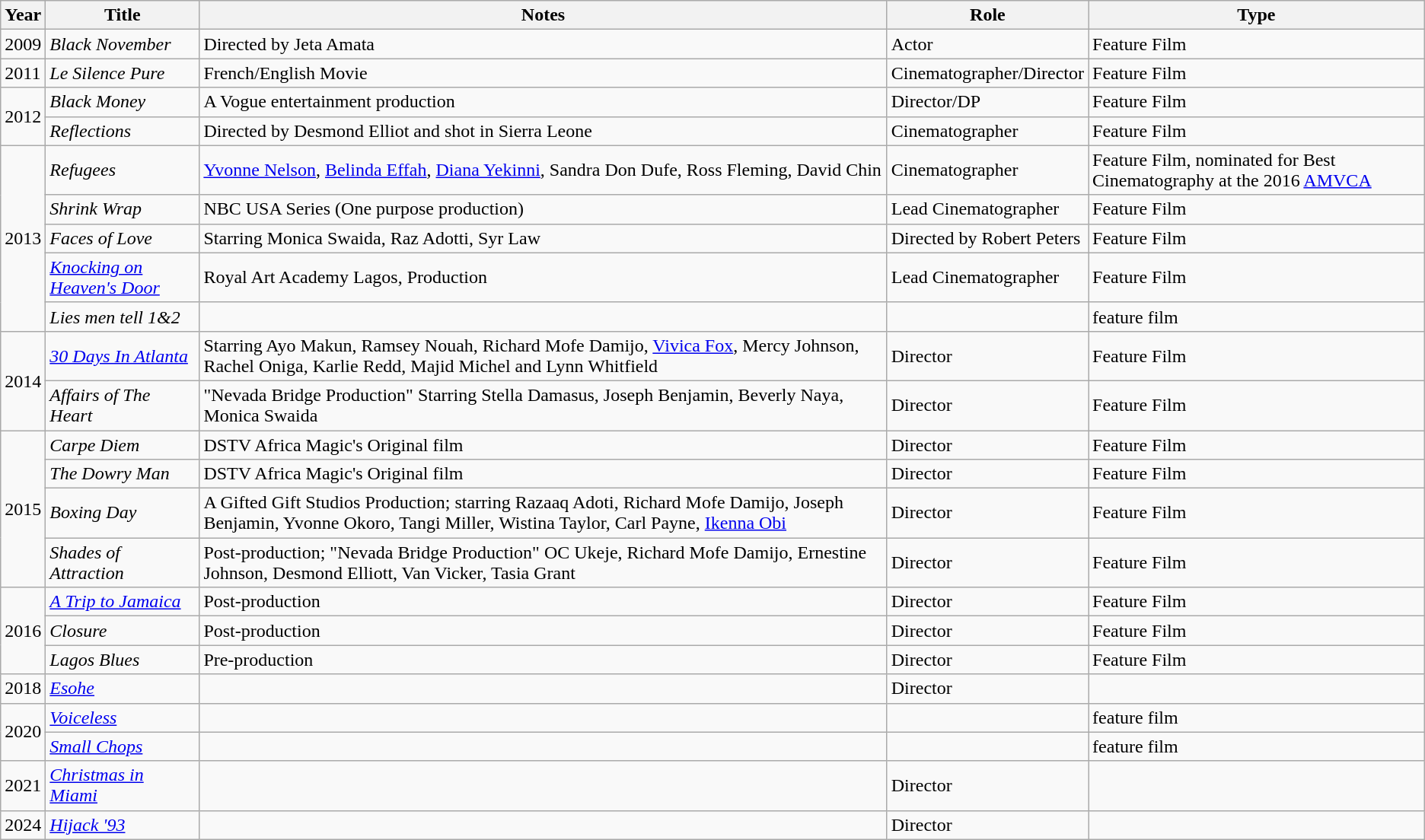<table class="wikitable">
<tr>
<th>Year</th>
<th>Title</th>
<th>Notes</th>
<th>Role</th>
<th>Type</th>
</tr>
<tr>
<td>2009</td>
<td><em>Black November</em></td>
<td>Directed by Jeta Amata</td>
<td>Actor</td>
<td>Feature Film</td>
</tr>
<tr>
<td>2011</td>
<td><em>Le Silence Pure</em></td>
<td>French/English Movie</td>
<td>Cinematographer/Director</td>
<td>Feature Film</td>
</tr>
<tr>
<td rowspan="2">2012</td>
<td><em>Black Money</em></td>
<td>A Vogue entertainment production</td>
<td>Director/DP</td>
<td>Feature Film</td>
</tr>
<tr>
<td><em>Reflections</em></td>
<td>Directed by Desmond Elliot and shot in Sierra Leone</td>
<td>Cinematographer</td>
<td>Feature Film</td>
</tr>
<tr>
<td rowspan="5">2013</td>
<td><em>Refugees</em></td>
<td><a href='#'>Yvonne Nelson</a>, <a href='#'>Belinda Effah</a>, <a href='#'>Diana Yekinni</a>, Sandra Don Dufe, Ross Fleming, David Chin</td>
<td>Cinematographer</td>
<td>Feature Film, nominated for Best Cinematography at the 2016 <a href='#'>AMVCA</a></td>
</tr>
<tr>
<td><em>Shrink Wrap</em></td>
<td>NBC USA Series (One purpose production)</td>
<td>Lead Cinematographer</td>
<td>Feature Film</td>
</tr>
<tr>
<td><em>Faces of Love</em></td>
<td>Starring Monica Swaida, Raz Adotti, Syr Law</td>
<td>Directed by Robert Peters</td>
<td>Feature Film</td>
</tr>
<tr>
<td><em><a href='#'>Knocking on Heaven's Door</a></em></td>
<td>Royal Art Academy Lagos, Production</td>
<td>Lead Cinematographer</td>
<td>Feature Film</td>
</tr>
<tr>
<td><em>Lies men tell 1&2</em></td>
<td></td>
<td></td>
<td>feature film</td>
</tr>
<tr>
<td rowspan="2">2014</td>
<td><em><a href='#'>30 Days In Atlanta</a></em></td>
<td>Starring Ayo Makun, Ramsey Nouah, Richard Mofe Damijo, <a href='#'>Vivica Fox</a>, Mercy Johnson, Rachel Oniga, Karlie Redd, Majid Michel and Lynn Whitfield</td>
<td>Director</td>
<td>Feature Film</td>
</tr>
<tr>
<td><em>Affairs of The Heart</em></td>
<td>"Nevada Bridge Production" Starring Stella Damasus, Joseph Benjamin, Beverly Naya, Monica Swaida</td>
<td>Director</td>
<td>Feature Film</td>
</tr>
<tr>
<td rowspan="4">2015</td>
<td><em>Carpe Diem</em></td>
<td>DSTV Africa Magic's Original film</td>
<td>Director</td>
<td>Feature Film</td>
</tr>
<tr>
<td><em>The Dowry Man</em></td>
<td>DSTV Africa Magic's Original film</td>
<td>Director</td>
<td>Feature Film</td>
</tr>
<tr>
<td><em>Boxing Day</em></td>
<td>A Gifted Gift Studios Production; starring Razaaq Adoti, Richard Mofe Damijo, Joseph Benjamin, Yvonne Okoro, Tangi Miller, Wistina Taylor, Carl Payne, <a href='#'>Ikenna Obi</a></td>
<td>Director</td>
<td>Feature Film</td>
</tr>
<tr>
<td><em>Shades of Attraction</em></td>
<td>Post-production; "Nevada Bridge Production" OC Ukeje, Richard Mofe Damijo, Ernestine Johnson, Desmond Elliott, Van Vicker, Tasia Grant</td>
<td>Director</td>
<td>Feature Film</td>
</tr>
<tr>
<td rowspan="3">2016</td>
<td><em><a href='#'>A Trip to Jamaica</a></em></td>
<td>Post-production</td>
<td>Director</td>
<td>Feature Film</td>
</tr>
<tr>
<td><em>Closure</em></td>
<td>Post-production</td>
<td>Director</td>
<td>Feature Film</td>
</tr>
<tr>
<td><em>Lagos Blues</em></td>
<td>Pre-production</td>
<td>Director</td>
<td>Feature Film</td>
</tr>
<tr>
<td>2018</td>
<td><em><a href='#'>Esohe</a></em></td>
<td></td>
<td>Director</td>
<td></td>
</tr>
<tr>
<td rowspan="2">2020</td>
<td><a href='#'><em>Voiceless</em></a></td>
<td></td>
<td></td>
<td>feature film</td>
</tr>
<tr>
<td><a href='#'><em>Small Chops</em></a></td>
<td></td>
<td></td>
<td>feature film</td>
</tr>
<tr>
<td>2021</td>
<td><a href='#'><em>Christmas in Miami</em></a></td>
<td></td>
<td>Director</td>
<td></td>
</tr>
<tr>
<td>2024</td>
<td><a href='#'><em>Hijack '93</em></a></td>
<td></td>
<td>Director</td>
</tr>
</table>
